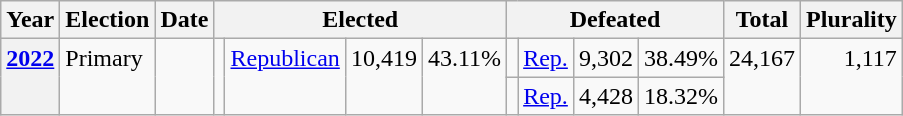<table class="wikitable">
<tr>
<th>Year</th>
<th>Election</th>
<th>Date</th>
<th colspan="4">Elected</th>
<th colspan="4">Defeated</th>
<th>Total</th>
<th>Plurality</th>
</tr>
<tr>
<th rowspan="2" valign="top"><a href='#'>2022</a></th>
<td rowspan="2" valign="top">Primary</td>
<td rowspan="2" valign="top"></td>
<td rowspan="2" valign="top"></td>
<td rowspan="2" valign="top" ><a href='#'>Republican</a></td>
<td rowspan="2" align="right" valign="top">10,419</td>
<td rowspan="2" align="right" valign="top">43.11%</td>
<td valign="top"></td>
<td valign="top" ><a href='#'>Rep.</a></td>
<td align="right" valign="top">9,302</td>
<td align="right" valign="top">38.49%</td>
<td rowspan="2" align="right" valign="top">24,167</td>
<td rowspan="2" align="right" valign="top">1,117</td>
</tr>
<tr>
<td valign="top"></td>
<td valign="top" ><a href='#'>Rep.</a></td>
<td align="right" valign="top">4,428</td>
<td align="right" valign="top">18.32%</td>
</tr>
</table>
